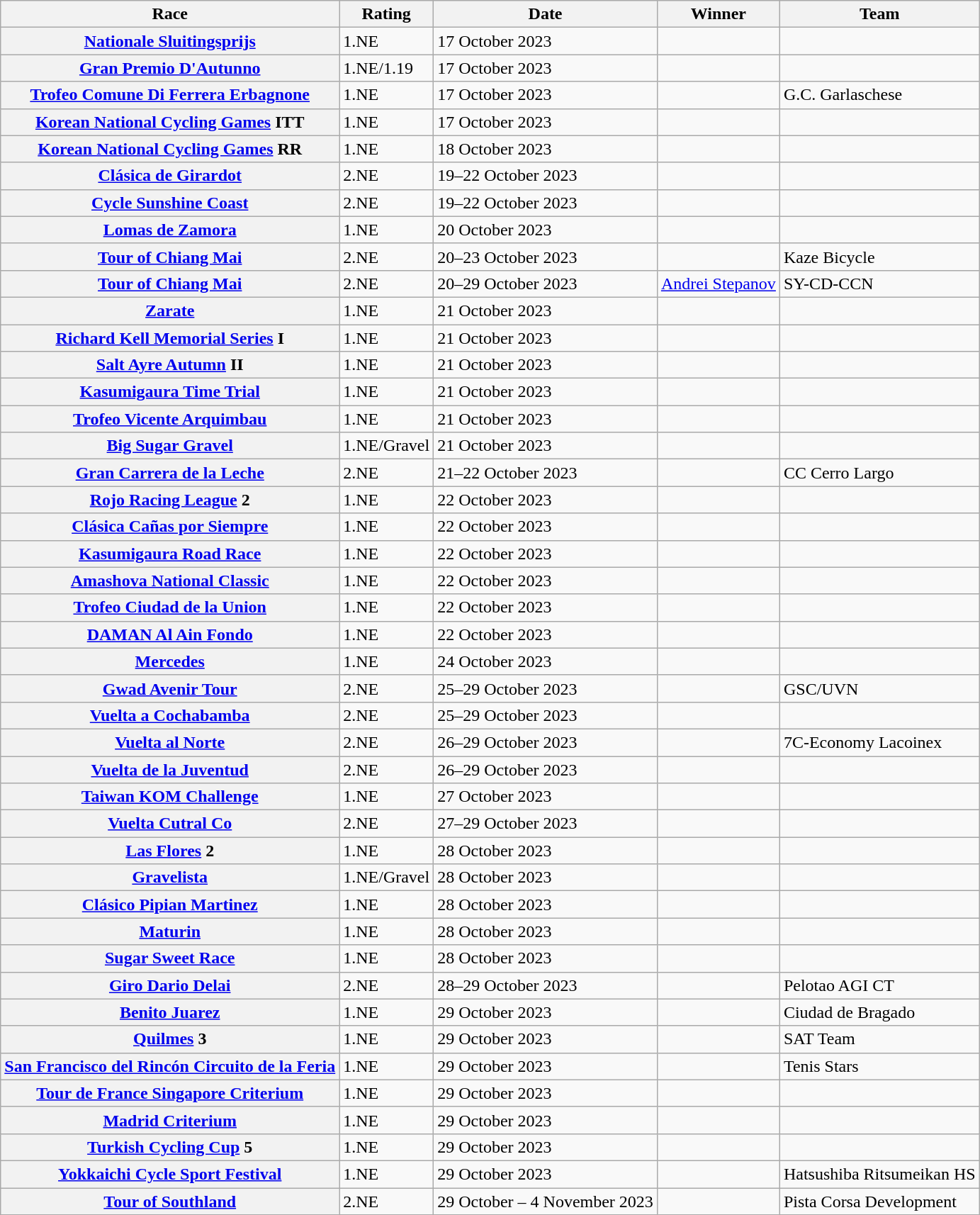<table class="wikitable plainrowheaders">
<tr>
<th scope="col">Race</th>
<th scope="col">Rating</th>
<th scope="col">Date</th>
<th scope="col">Winner</th>
<th scope="col">Team</th>
</tr>
<tr>
<th scope="row"> <a href='#'>Nationale Sluitingsprijs</a></th>
<td>1.NE</td>
<td>17 October 2023</td>
<td></td>
<td></td>
</tr>
<tr>
<th scope="row"> <a href='#'>Gran Premio D'Autunno</a></th>
<td>1.NE/1.19</td>
<td>17 October 2023</td>
<td></td>
<td></td>
</tr>
<tr>
<th scope="row"> <a href='#'>Trofeo Comune Di Ferrera Erbagnone</a></th>
<td>1.NE</td>
<td>17 October 2023</td>
<td></td>
<td>G.C. Garlaschese</td>
</tr>
<tr>
<th scope="row"> <a href='#'>Korean National Cycling Games</a> ITT</th>
<td>1.NE</td>
<td>17 October 2023</td>
<td></td>
<td></td>
</tr>
<tr>
<th scope="row"> <a href='#'>Korean National Cycling Games</a> RR</th>
<td>1.NE</td>
<td>18 October 2023</td>
<td></td>
<td></td>
</tr>
<tr>
<th scope="row"> <a href='#'>Clásica de Girardot</a></th>
<td>2.NE</td>
<td>19–22 October 2023</td>
<td></td>
<td></td>
</tr>
<tr>
<th scope="row"> <a href='#'>Cycle Sunshine Coast</a></th>
<td>2.NE</td>
<td>19–22 October 2023</td>
<td></td>
<td></td>
</tr>
<tr>
<th scope="row"> <a href='#'>Lomas de Zamora</a></th>
<td>1.NE</td>
<td>20 October 2023</td>
<td></td>
<td></td>
</tr>
<tr>
<th scope="row"> <a href='#'>Tour of Chiang Mai</a></th>
<td>2.NE</td>
<td>20–23 October 2023</td>
<td></td>
<td>Kaze Bicycle</td>
</tr>
<tr>
<th scope="row"> <a href='#'>Tour of Chiang Mai</a></th>
<td>2.NE</td>
<td>20–29 October 2023</td>
<td> <a href='#'>Andrei Stepanov</a></td>
<td>SY-CD-CCN</td>
</tr>
<tr>
<th scope="row"> <a href='#'>Zarate</a></th>
<td>1.NE</td>
<td>21 October 2023</td>
<td></td>
<td></td>
</tr>
<tr>
<th scope="row"> <a href='#'>Richard Kell Memorial Series</a> I</th>
<td>1.NE</td>
<td>21 October 2023</td>
<td></td>
<td></td>
</tr>
<tr>
<th scope="row"> <a href='#'>Salt Ayre Autumn</a> II</th>
<td>1.NE</td>
<td>21 October 2023</td>
<td></td>
<td></td>
</tr>
<tr>
<th scope="row"> <a href='#'>Kasumigaura Time Trial</a></th>
<td>1.NE</td>
<td>21 October 2023</td>
<td></td>
<td></td>
</tr>
<tr>
<th scope="row"> <a href='#'>Trofeo Vicente Arquimbau</a></th>
<td>1.NE</td>
<td>21 October 2023</td>
<td></td>
<td></td>
</tr>
<tr>
<th scope="row"> <a href='#'>Big Sugar Gravel</a></th>
<td>1.NE/Gravel</td>
<td>21 October 2023</td>
<td></td>
<td></td>
</tr>
<tr>
<th scope="row"> <a href='#'>Gran Carrera de la Leche</a></th>
<td>2.NE</td>
<td>21–22 October 2023</td>
<td></td>
<td>CC Cerro Largo</td>
</tr>
<tr>
<th scope="row"> <a href='#'>Rojo Racing League</a> 2</th>
<td>1.NE</td>
<td>22 October 2023</td>
<td></td>
<td></td>
</tr>
<tr>
<th scope="row"> <a href='#'>Clásica Cañas por Siempre</a></th>
<td>1.NE</td>
<td>22 October 2023</td>
<td></td>
<td></td>
</tr>
<tr>
<th scope="row"> <a href='#'>Kasumigaura Road Race</a></th>
<td>1.NE</td>
<td>22 October 2023</td>
<td></td>
<td></td>
</tr>
<tr>
<th scope="row"> <a href='#'>Amashova National Classic</a></th>
<td>1.NE</td>
<td>22 October 2023</td>
<td></td>
<td></td>
</tr>
<tr>
<th scope="row"> <a href='#'>Trofeo Ciudad de la Union</a></th>
<td>1.NE</td>
<td>22 October 2023</td>
<td></td>
<td></td>
</tr>
<tr>
<th scope="row"> <a href='#'>DAMAN Al Ain Fondo</a></th>
<td>1.NE</td>
<td>22 October 2023</td>
<td></td>
<td></td>
</tr>
<tr>
<th scope="row"> <a href='#'>Mercedes</a></th>
<td>1.NE</td>
<td>24 October 2023</td>
<td></td>
<td></td>
</tr>
<tr>
<th scope="row"> <a href='#'>Gwad Avenir Tour</a></th>
<td>2.NE</td>
<td>25–29 October 2023</td>
<td></td>
<td>GSC/UVN</td>
</tr>
<tr>
<th scope="row"> <a href='#'>Vuelta a Cochabamba</a></th>
<td>2.NE</td>
<td>25–29 October 2023</td>
<td></td>
<td></td>
</tr>
<tr>
<th scope="row"> <a href='#'>Vuelta al Norte</a></th>
<td>2.NE</td>
<td>26–29 October 2023</td>
<td></td>
<td>7C-Economy Lacoinex</td>
</tr>
<tr>
<th scope="row"> <a href='#'>Vuelta de la Juventud</a></th>
<td>2.NE</td>
<td>26–29 October 2023</td>
<td></td>
<td></td>
</tr>
<tr>
<th scope="row"> <a href='#'>Taiwan KOM Challenge</a></th>
<td>1.NE</td>
<td>27 October 2023</td>
<td></td>
<td></td>
</tr>
<tr>
<th scope="row"> <a href='#'>Vuelta Cutral Co</a></th>
<td>2.NE</td>
<td>27–29 October 2023</td>
<td></td>
<td></td>
</tr>
<tr>
<th scope="row"> <a href='#'>Las Flores</a> 2</th>
<td>1.NE</td>
<td>28 October 2023</td>
<td></td>
<td></td>
</tr>
<tr>
<th scope="row"> <a href='#'>Gravelista</a></th>
<td>1.NE/Gravel</td>
<td>28 October 2023</td>
<td></td>
<td></td>
</tr>
<tr>
<th scope="row"> <a href='#'>Clásico Pipian Martinez</a></th>
<td>1.NE</td>
<td>28 October 2023</td>
<td></td>
<td></td>
</tr>
<tr>
<th scope="row"> <a href='#'>Maturin</a></th>
<td>1.NE</td>
<td>28 October 2023</td>
<td></td>
<td></td>
</tr>
<tr>
<th scope="row"> <a href='#'>Sugar Sweet Race</a></th>
<td>1.NE</td>
<td>28 October 2023</td>
<td></td>
<td></td>
</tr>
<tr>
<th scope="row"> <a href='#'>Giro Dario Delai</a></th>
<td>2.NE</td>
<td>28–29 October 2023</td>
<td></td>
<td>Pelotao AGI CT</td>
</tr>
<tr>
<th scope="row"> <a href='#'>Benito Juarez</a></th>
<td>1.NE</td>
<td>29 October 2023</td>
<td></td>
<td>Ciudad de Bragado</td>
</tr>
<tr>
<th scope="row"> <a href='#'>Quilmes</a> 3</th>
<td>1.NE</td>
<td>29 October 2023</td>
<td></td>
<td>SAT Team</td>
</tr>
<tr>
<th scope="row"> <a href='#'>San Francisco del Rincón Circuito de la Feria</a></th>
<td>1.NE</td>
<td>29 October 2023</td>
<td></td>
<td>Tenis Stars</td>
</tr>
<tr>
<th scope="row"> <a href='#'>Tour de France Singapore Criterium</a></th>
<td>1.NE</td>
<td>29 October 2023</td>
<td></td>
<td></td>
</tr>
<tr>
<th scope="row"> <a href='#'>Madrid Criterium</a></th>
<td>1.NE</td>
<td>29 October 2023</td>
<td></td>
<td></td>
</tr>
<tr>
<th scope="row"> <a href='#'>Turkish Cycling Cup</a> 5</th>
<td>1.NE</td>
<td>29 October 2023</td>
<td></td>
<td></td>
</tr>
<tr>
<th scope="row"> <a href='#'>Yokkaichi Cycle Sport Festival</a></th>
<td>1.NE</td>
<td>29 October 2023</td>
<td></td>
<td>Hatsushiba Ritsumeikan HS</td>
</tr>
<tr>
<th scope="row"> <a href='#'>Tour of Southland</a></th>
<td>2.NE</td>
<td>29 October – 4 November 2023</td>
<td></td>
<td>Pista Corsa Development</td>
</tr>
</table>
